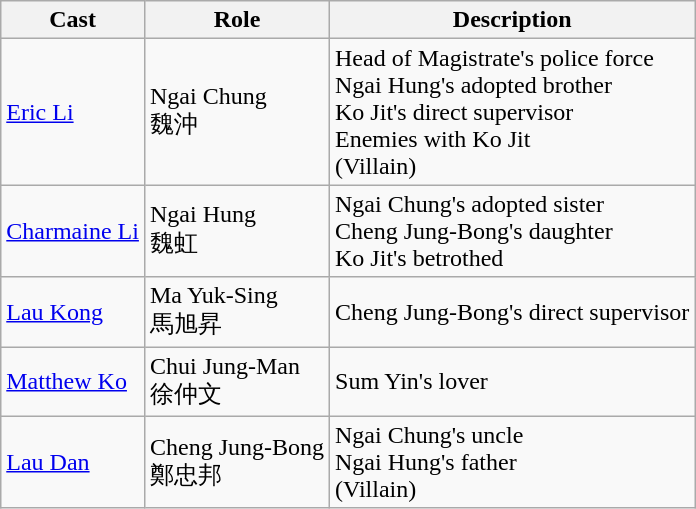<table class="wikitable">
<tr>
<th>Cast</th>
<th>Role</th>
<th>Description</th>
</tr>
<tr>
<td><a href='#'>Eric Li</a></td>
<td>Ngai Chung <br> 魏沖</td>
<td>Head of Magistrate's police force <br>Ngai Hung's adopted brother <br>Ko Jit's direct supervisor <br>Enemies with Ko Jit <br> (Villain)</td>
</tr>
<tr>
<td><a href='#'>Charmaine Li</a></td>
<td>Ngai Hung <br> 魏虹</td>
<td>Ngai Chung's adopted sister <br>Cheng Jung-Bong's daughter <br>Ko Jit's betrothed</td>
</tr>
<tr>
<td><a href='#'>Lau Kong</a></td>
<td>Ma Yuk-Sing <br> 馬旭昇</td>
<td>Cheng Jung-Bong's direct supervisor</td>
</tr>
<tr>
<td><a href='#'>Matthew Ko</a></td>
<td>Chui Jung-Man <br> 徐仲文</td>
<td>Sum Yin's lover</td>
</tr>
<tr>
<td><a href='#'>Lau Dan</a></td>
<td>Cheng Jung-Bong <br> 鄭忠邦</td>
<td>Ngai Chung's uncle<br>Ngai Hung's father<br>(Villain)</td>
</tr>
</table>
